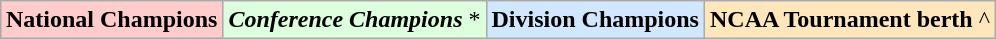<table class="wikitable" style="margin:1em auto;">
<tr>
<td bgcolor="#FFCCCC"><strong>National Champions</strong> </td>
<td bgcolor="#ddffdd"><strong><em>Conference Champions</em></strong> *</td>
<td bgcolor="#D0E7FF"><strong>Division Champions</strong> </td>
<td bgcolor="#ffe6bd"><strong>NCAA Tournament berth</strong> ^</td>
</tr>
</table>
